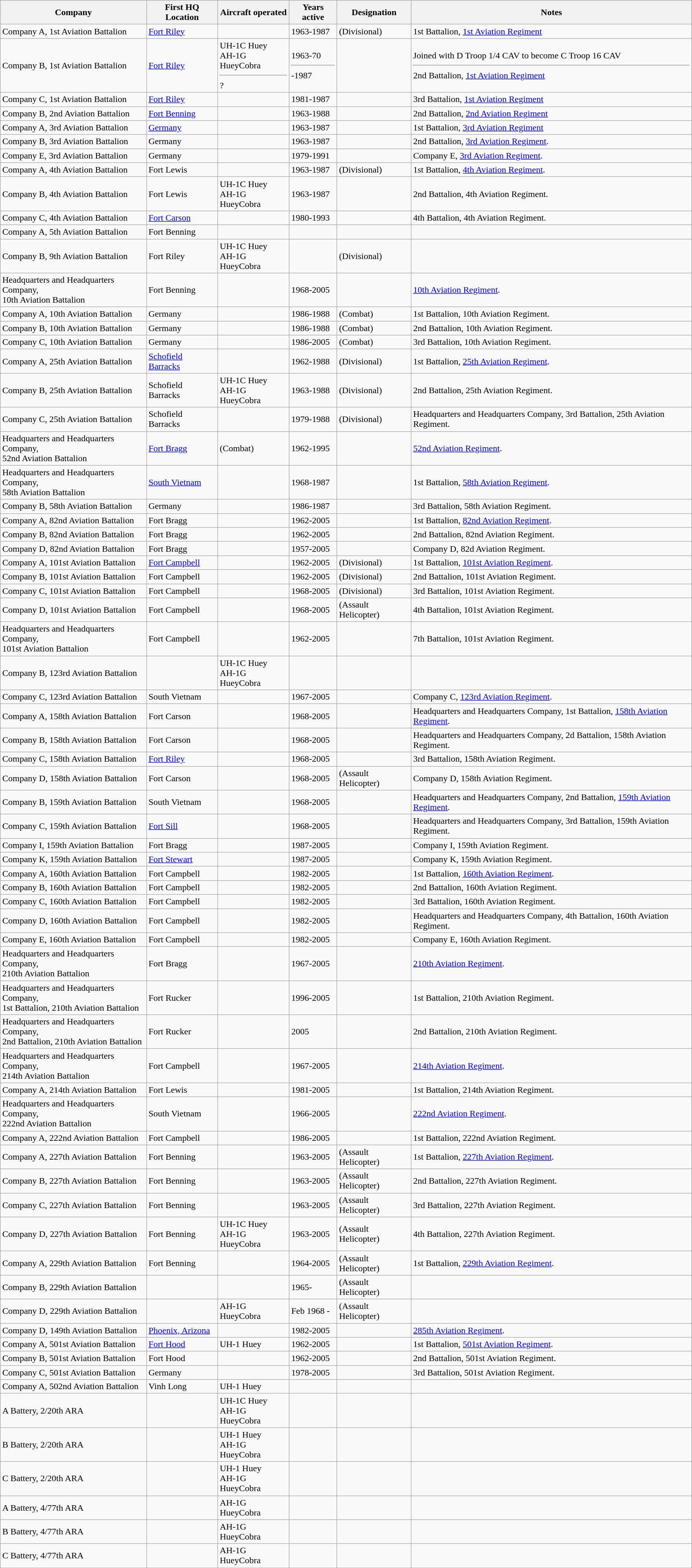<table class="wikitable sortable">
<tr>
<th>Company</th>
<th>First HQ Location</th>
<th>Aircraft operated</th>
<th>Years active</th>
<th>Designation</th>
<th>Notes</th>
</tr>
<tr>
<td>Company A, 1st Aviation Battalion</td>
<td><a href='#'>Fort Riley</a></td>
<td></td>
<td>1963-1987</td>
<td>(Divisional)</td>
<td>1st Battalion, <a href='#'>1st Aviation Regiment</a></td>
</tr>
<tr>
<td>Company B, 1st Aviation Battalion</td>
<td><a href='#'>Fort Riley</a></td>
<td>UH-1C Huey<br>AH-1G HueyCobra<hr>?</td>
<td>1963-70<hr>-1987</td>
<td></td>
<td>Joined with D Troop 1/4 CAV to become C Troop 16 CAV<hr>2nd Battalion, <a href='#'>1st Aviation Regiment</a></td>
</tr>
<tr>
<td>Company C, 1st Aviation Battalion</td>
<td><a href='#'>Fort Riley</a></td>
<td></td>
<td>1981-1987</td>
<td></td>
<td>3rd Battalion, <a href='#'>1st Aviation Regiment</a></td>
</tr>
<tr>
<td>Company B, 2nd Aviation Battalion</td>
<td><a href='#'>Fort Benning</a></td>
<td></td>
<td>1963-1988</td>
<td></td>
<td>2nd Battalion, <a href='#'>2nd Aviation Regiment</a></td>
</tr>
<tr>
<td>Company A, 3rd Aviation Battalion</td>
<td><a href='#'>Germany</a></td>
<td></td>
<td>1963-1987</td>
<td></td>
<td>1st Battalion, <a href='#'>3rd Aviation Regiment</a></td>
</tr>
<tr>
<td>Company B, 3rd Aviation Battalion</td>
<td>Germany</td>
<td></td>
<td>1963-1987</td>
<td></td>
<td>2nd Battalion, <a href='#'>3rd Aviation Regiment</a>.</td>
</tr>
<tr>
<td>Company E, 3rd Aviation Battalion</td>
<td>Germany</td>
<td></td>
<td>1979-1991</td>
<td></td>
<td>Company E, <a href='#'>3rd Aviation Regiment</a>.</td>
</tr>
<tr>
<td>Company A, 4th Aviation Battalion</td>
<td>Fort Lewis</td>
<td></td>
<td>1963-1987</td>
<td>(Divisional)</td>
<td>1st Battalion, <a href='#'>4th Aviation Regiment</a>.</td>
</tr>
<tr>
<td>Company B, 4th Aviation Battalion</td>
<td>Fort Lewis</td>
<td>UH-1C Huey<br>AH-1G HueyCobra</td>
<td>1963-1987</td>
<td></td>
<td>2nd Battalion, 4th Aviation Regiment.</td>
</tr>
<tr>
<td>Company C, 4th Aviation Battalion</td>
<td><a href='#'>Fort Carson</a></td>
<td></td>
<td>1980-1993</td>
<td></td>
<td>4th Battalion, 4th Aviation Regiment.</td>
</tr>
<tr>
<td>Company A, 5th Aviation Battalion</td>
<td>Fort Benning</td>
<td></td>
<td></td>
<td></td>
<td></td>
</tr>
<tr>
<td>Company B, 9th Aviation Battalion</td>
<td>Fort Riley</td>
<td>UH-1C Huey<br>AH-1G HueyCobra</td>
<td></td>
<td>(Divisional)</td>
<td></td>
</tr>
<tr>
<td>Headquarters and Headquarters Company,<br> 10th Aviation Battalion</td>
<td>Fort Benning</td>
<td></td>
<td>1968-2005</td>
<td></td>
<td><a href='#'>10th Aviation Regiment</a>.</td>
</tr>
<tr>
<td>Company A, 10th Aviation Battalion</td>
<td>Germany</td>
<td></td>
<td>1986-1988</td>
<td>(Combat)</td>
<td>1st Battalion, 10th Aviation Regiment.</td>
</tr>
<tr>
<td>Company B, 10th Aviation Battalion</td>
<td>Germany</td>
<td></td>
<td>1986-1988</td>
<td>(Combat)</td>
<td>2nd Battalion, 10th Aviation Regiment.</td>
</tr>
<tr>
<td>Company C, 10th Aviation Battalion</td>
<td>Germany</td>
<td></td>
<td>1986-2005</td>
<td>(Combat)</td>
<td>3rd Battalion, 10th Aviation Regiment.</td>
</tr>
<tr>
<td>Company A, 25th Aviation Battalion</td>
<td><a href='#'>Schofield Barracks</a></td>
<td></td>
<td>1962-1988</td>
<td>(Divisional)</td>
<td>1st Battalion, <a href='#'>25th Aviation Regiment</a>.</td>
</tr>
<tr>
<td>Company B, 25th Aviation Battalion</td>
<td>Schofield Barracks</td>
<td>UH-1C Huey<br>AH-1G HueyCobra</td>
<td>1963-1988</td>
<td>(Divisional)</td>
<td>2nd Battalion, 25th Aviation Regiment.</td>
</tr>
<tr>
<td>Company C, 25th Aviation Battalion</td>
<td>Schofield Barracks</td>
<td></td>
<td>1979-1988</td>
<td>(Divisional)</td>
<td>Headquarters and Headquarters Company, 3rd Battalion, 25th Aviation Regiment.</td>
</tr>
<tr>
<td>Headquarters and Headquarters Company,<br> 52nd Aviation Battalion</td>
<td><a href='#'>Fort Bragg</a></td>
<td>(Combat)</td>
<td>1962-1995</td>
<td></td>
<td><a href='#'>52nd Aviation Regiment</a>.</td>
</tr>
<tr>
<td>Headquarters and Headquarters Company,<br> 58th Aviation Battalion</td>
<td><a href='#'>South Vietnam</a></td>
<td></td>
<td>1968-1987</td>
<td></td>
<td>1st Battalion, <a href='#'>58th Aviation Regiment</a>.</td>
</tr>
<tr>
<td>Company B, 58th Aviation Battalion</td>
<td>Germany</td>
<td></td>
<td>1986-1987</td>
<td></td>
<td>3rd Battalion, 58th Aviation Regiment.</td>
</tr>
<tr>
<td>Company A, 82nd Aviation Battalion</td>
<td>Fort Bragg</td>
<td></td>
<td>1962-2005</td>
<td></td>
<td>1st Battalion, <a href='#'>82nd Aviation Regiment</a>.</td>
</tr>
<tr>
<td>Company B, 82nd Aviation Battalion</td>
<td>Fort Bragg</td>
<td></td>
<td>1962-2005</td>
<td></td>
<td>2nd Battalion, 82nd Aviation Regiment.</td>
</tr>
<tr>
<td>Company D, 82nd Aviation Battalion</td>
<td>Fort Bragg</td>
<td></td>
<td>1957-2005</td>
<td></td>
<td>Company D, 82d Aviation Regiment.</td>
</tr>
<tr>
<td>Company A, 101st Aviation Battalion</td>
<td><a href='#'>Fort Campbell</a></td>
<td></td>
<td>1962-2005</td>
<td>(Divisional)</td>
<td>1st Battalion, <a href='#'>101st Aviation Regiment</a>.</td>
</tr>
<tr>
<td>Company B, 101st Aviation Battalion</td>
<td>Fort Campbell</td>
<td></td>
<td>1962-2005</td>
<td>(Divisional)</td>
<td>2nd Battalion, 101st Aviation Regiment.</td>
</tr>
<tr>
<td>Company C, 101st Aviation Battalion</td>
<td>Fort Campbell</td>
<td></td>
<td>1968-2005</td>
<td>(Divisional)</td>
<td>3rd Battalion, 101st Aviation Regiment.</td>
</tr>
<tr>
<td>Company D, 101st Aviation Battalion</td>
<td>Fort Campbell</td>
<td></td>
<td>1968-2005</td>
<td>(Assault Helicopter)</td>
<td>4th Battalion, 101st Aviation Regiment.</td>
</tr>
<tr>
<td>Headquarters and Headquarters Company,<br> 101st Aviation Battalion</td>
<td>Fort Campbell</td>
<td></td>
<td>1962-2005</td>
<td></td>
<td>7th Battalion, 101st Aviation Regiment.</td>
</tr>
<tr>
<td>Company B, 123rd Aviation Battalion</td>
<td></td>
<td>UH-1C Huey<br>AH-1G HueyCobra</td>
<td></td>
<td></td>
<td></td>
</tr>
<tr>
<td>Company C, 123rd Aviation Battalion</td>
<td>South Vietnam</td>
<td></td>
<td>1967-2005</td>
<td></td>
<td>Company C, <a href='#'>123rd Aviation Regiment</a>.</td>
</tr>
<tr>
<td>Company A, 158th Aviation Battalion</td>
<td>Fort Carson</td>
<td></td>
<td>1968-2005</td>
<td></td>
<td>Headquarters and Headquarters Company, 1st Battalion, <a href='#'>158th Aviation Regiment</a>.</td>
</tr>
<tr>
<td>Company B, 158th Aviation Battalion</td>
<td>Fort Carson</td>
<td></td>
<td>1968-2005</td>
<td></td>
<td>Headquarters and Headquarters Company, 2d Battalion, 158th Aviation Regiment.</td>
</tr>
<tr>
<td>Company C, 158th Aviation Battalion</td>
<td><a href='#'>Fort Riley</a></td>
<td></td>
<td>1968-2005</td>
<td></td>
<td>3rd Battalion, 158th Aviation Regiment.</td>
</tr>
<tr>
<td>Company D, 158th Aviation Battalion</td>
<td>Fort Carson</td>
<td></td>
<td>1968-2005</td>
<td>(Assault Helicopter)</td>
<td>Company D, 158th Aviation Regiment.</td>
</tr>
<tr>
<td>Company B, 159th Aviation Battalion</td>
<td>South Vietnam</td>
<td></td>
<td>1968-2005</td>
<td></td>
<td>Headquarters and Headquarters Company, 2nd Battalion, <a href='#'>159th Aviation Regiment</a>.</td>
</tr>
<tr>
<td>Company C, 159th Aviation Battalion</td>
<td><a href='#'>Fort Sill</a></td>
<td></td>
<td>1968-2005</td>
<td></td>
<td>Headquarters and Headquarters Company, 3rd Battalion, 159th Aviation Regiment.</td>
</tr>
<tr>
<td>Company I, 159th Aviation Battalion</td>
<td>Fort Bragg</td>
<td></td>
<td>1987-2005</td>
<td></td>
<td>Company I, 159th Aviation Regiment.</td>
</tr>
<tr>
<td>Company K, 159th Aviation Battalion</td>
<td><a href='#'>Fort Stewart</a></td>
<td></td>
<td>1987-2005</td>
<td></td>
<td>Company K, 159th Aviation Regiment.</td>
</tr>
<tr>
<td>Company A, 160th Aviation Battalion</td>
<td>Fort Campbell</td>
<td></td>
<td>1982-2005</td>
<td></td>
<td>1st Battalion, <a href='#'>160th Aviation Regiment</a>.</td>
</tr>
<tr>
<td>Company B, 160th Aviation Battalion</td>
<td>Fort Campbell</td>
<td></td>
<td>1982-2005</td>
<td></td>
<td>2nd Battalion, 160th Aviation Regiment.</td>
</tr>
<tr>
<td>Company C, 160th Aviation Battalion</td>
<td>Fort Campbell</td>
<td></td>
<td>1982-2005</td>
<td></td>
<td>3rd Battalion, 160th Aviation Regiment.</td>
</tr>
<tr>
<td>Company D, 160th Aviation Battalion</td>
<td>Fort Campbell</td>
<td></td>
<td>1982-2005</td>
<td></td>
<td>Headquarters and Headquarters Company, 4th Battalion, 160th Aviation Regiment.</td>
</tr>
<tr>
<td>Company E, 160th Aviation Battalion</td>
<td>Fort Campbell</td>
<td></td>
<td>1982-2005</td>
<td></td>
<td>Company E, 160th Aviation Regiment.</td>
</tr>
<tr>
<td>Headquarters and Headquarters Company,<br> 210th Aviation Battalion</td>
<td>Fort Bragg</td>
<td></td>
<td>1967-2005</td>
<td></td>
<td><a href='#'>210th Aviation Regiment</a>.</td>
</tr>
<tr>
<td>Headquarters and Headquarters Company,<br> 1st Battalion, 210th Aviation Battalion</td>
<td>Fort Rucker</td>
<td></td>
<td>1996-2005</td>
<td></td>
<td>1st Battalion, 210th Aviation Regiment.</td>
</tr>
<tr>
<td>Headquarters and Headquarters Company,<br> 2nd Battalion, 210th Aviation Battalion</td>
<td>Fort Rucker</td>
<td></td>
<td>2005</td>
<td></td>
<td>2nd Battalion, 210th Aviation Regiment.</td>
</tr>
<tr>
<td>Headquarters and Headquarters Company,<br> 214th Aviation Battalion</td>
<td>Fort Campbell</td>
<td></td>
<td>1967-2005</td>
<td></td>
<td><a href='#'>214th Aviation Regiment</a>.</td>
</tr>
<tr>
<td>Company A, 214th Aviation Battalion</td>
<td>Fort Lewis</td>
<td></td>
<td>1981-2005</td>
<td></td>
<td>1st Battalion, 214th Aviation Regiment.</td>
</tr>
<tr>
<td>Headquarters and Headquarters Company,<br> 222nd Aviation Battalion</td>
<td>South Vietnam</td>
<td></td>
<td>1966-2005</td>
<td></td>
<td><a href='#'>222nd Aviation Regiment</a>.</td>
</tr>
<tr>
<td>Company A, 222nd Aviation Battalion</td>
<td>Fort Campbell</td>
<td></td>
<td>1986-2005</td>
<td></td>
<td>1st Battalion, 222nd Aviation Regiment.</td>
</tr>
<tr>
<td>Company A, 227th Aviation Battalion</td>
<td>Fort Benning</td>
<td></td>
<td>1963-2005</td>
<td>(Assault Helicopter)</td>
<td>1st Battalion, <a href='#'>227th Aviation Regiment</a>.</td>
</tr>
<tr>
<td>Company B, 227th Aviation Battalion</td>
<td>Fort Benning</td>
<td></td>
<td>1963-2005</td>
<td>(Assault Helicopter)</td>
<td>2nd Battalion, 227th Aviation Regiment.</td>
</tr>
<tr>
<td>Company C, 227th Aviation Battalion</td>
<td>Fort Benning</td>
<td></td>
<td>1963-2005</td>
<td>(Assault Helicopter)</td>
<td>3rd Battalion, 227th Aviation Regiment.</td>
</tr>
<tr>
<td>Company D, 227th Aviation Battalion</td>
<td>Fort Benning</td>
<td>UH-1C Huey<br>AH-1G HueyCobra</td>
<td>1963-2005</td>
<td>(Assault Helicopter)</td>
<td>4th Battalion, 227th Aviation Regiment.</td>
</tr>
<tr>
<td>Company A, 229th Aviation Battalion</td>
<td>Fort Benning</td>
<td></td>
<td>1964-2005</td>
<td>(Assault Helicopter)</td>
<td>1st Battalion, <a href='#'>229th Aviation Regiment</a>.</td>
</tr>
<tr>
<td>Company B, 229th Aviation Battalion</td>
<td></td>
<td></td>
<td>1965-</td>
<td>(Assault Helicopter)</td>
<td></td>
</tr>
<tr>
<td>Company D, 229th Aviation Battalion</td>
<td></td>
<td>AH-1G HueyCobra</td>
<td>Feb 1968 - </td>
<td>(Assault Helicopter)</td>
<td></td>
</tr>
<tr>
<td>Company D, 149th Aviation Battalion</td>
<td><a href='#'>Phoenix, Arizona</a></td>
<td></td>
<td>1982-2005</td>
<td></td>
<td><a href='#'>285th Aviation Regiment</a>.</td>
</tr>
<tr>
<td>Company A, 501st Aviation Battalion</td>
<td><a href='#'>Fort Hood</a></td>
<td>UH-1 Huey</td>
<td>1962-2005</td>
<td></td>
<td>1st Battalion, <a href='#'>501st Aviation Regiment</a>.</td>
</tr>
<tr>
<td>Company B, 501st Aviation Battalion</td>
<td>Fort Hood</td>
<td></td>
<td>1962-2005</td>
<td></td>
<td>2nd Battalion, 501st Aviation Regiment.</td>
</tr>
<tr>
<td>Company C, 501st Aviation Battalion</td>
<td>Germany</td>
<td></td>
<td>1978-2005</td>
<td></td>
<td>3rd Battalion, 501st Aviation Regiment.</td>
</tr>
<tr>
<td>Company A, 502nd Aviation Battalion</td>
<td>Vinh Long</td>
<td>UH-1 Huey</td>
<td></td>
<td></td>
<td></td>
</tr>
<tr>
<td>A Battery, 2/20th ARA</td>
<td></td>
<td>UH-1C Huey<br>AH-1G HueyCobra</td>
<td></td>
<td></td>
<td></td>
</tr>
<tr>
<td>B Battery, 2/20th ARA</td>
<td></td>
<td>UH-1 Huey<br>AH-1G HueyCobra</td>
<td></td>
<td></td>
<td></td>
</tr>
<tr>
<td>C Battery, 2/20th ARA</td>
<td></td>
<td>UH-1 Huey<br>AH-1G HueyCobra</td>
<td></td>
<td></td>
<td></td>
</tr>
<tr>
<td>A Battery, 4/77th ARA</td>
<td></td>
<td>AH-1G HueyCobra</td>
<td></td>
<td></td>
<td></td>
</tr>
<tr>
<td>B Battery, 4/77th ARA</td>
<td></td>
<td>AH-1G HueyCobra</td>
<td></td>
<td></td>
<td></td>
</tr>
<tr>
<td>C Battery, 4/77th ARA</td>
<td></td>
<td>AH-1G HueyCobra</td>
<td></td>
<td></td>
<td></td>
</tr>
</table>
